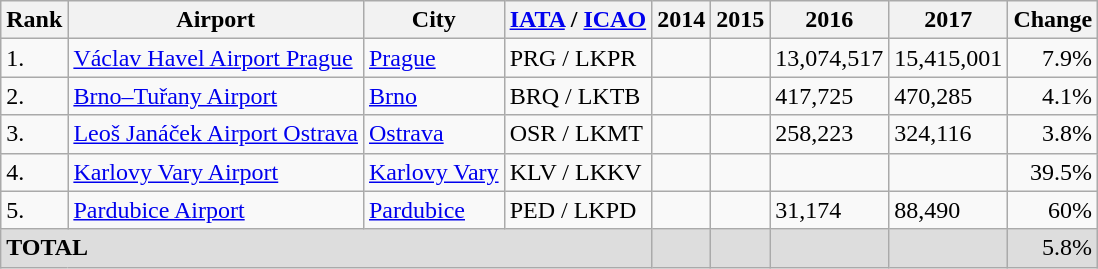<table class="wikitable sortable">
<tr>
<th>Rank</th>
<th>Airport</th>
<th>City</th>
<th><a href='#'>IATA</a> / <a href='#'>ICAO</a></th>
<th data-sort-type="number">2014</th>
<th data-sort-type="number">2015</th>
<th>2016</th>
<th>2017</th>
<th>Change</th>
</tr>
<tr>
<td>1.</td>
<td><a href='#'>Václav Havel Airport Prague</a></td>
<td><a href='#'>Prague</a></td>
<td>PRG / LKPR</td>
<td style="text-align: right"></td>
<td style="text-align: right"></td>
<td>13,074,517</td>
<td>15,415,001</td>
<td style="text-align:right;"> 7.9%</td>
</tr>
<tr>
<td>2.</td>
<td><a href='#'>Brno–Tuřany Airport</a></td>
<td><a href='#'>Brno</a></td>
<td>BRQ / LKTB</td>
<td style="text-align: right"></td>
<td align="right"></td>
<td>417,725</td>
<td>470,285</td>
<td style="text-align:right;"> 4.1%</td>
</tr>
<tr>
<td>3.</td>
<td><a href='#'>Leoš Janáček Airport Ostrava</a></td>
<td><a href='#'>Ostrava</a></td>
<td>OSR / LKMT</td>
<td style="text-align: right"></td>
<td align="right"></td>
<td>258,223</td>
<td>324,116</td>
<td style="text-align:right;"> 3.8%</td>
</tr>
<tr>
<td>4.</td>
<td><a href='#'>Karlovy Vary Airport</a></td>
<td><a href='#'>Karlovy Vary</a></td>
<td>KLV / LKKV</td>
<td style="text-align: right"></td>
<td style="text-align: right"></td>
<td></td>
<td></td>
<td style="text-align:right;"> 39.5%</td>
</tr>
<tr>
<td>5.</td>
<td><a href='#'>Pardubice Airport</a></td>
<td><a href='#'>Pardubice</a></td>
<td>PED / LKPD</td>
<td style="text-align: right"></td>
<td style="text-align: right"></td>
<td>31,174</td>
<td>88,490</td>
<td style="text-align:right;"> 60%</td>
</tr>
<tr class="sortbottom" style="background:#ddd;">
<td colspan="4"><strong>TOTAL</strong></td>
<td style="text-align: right"></td>
<td style="text-align: right"></td>
<td></td>
<td></td>
<td style="text-align:right;"> 5.8%</td>
</tr>
</table>
